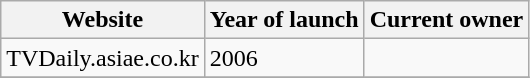<table class="wikitable">
<tr>
<th>Website</th>
<th>Year of launch</th>
<th>Current owner</th>
</tr>
<tr>
<td>TVDaily.asiae.co.kr</td>
<td>2006</td>
<td></td>
</tr>
<tr>
</tr>
</table>
